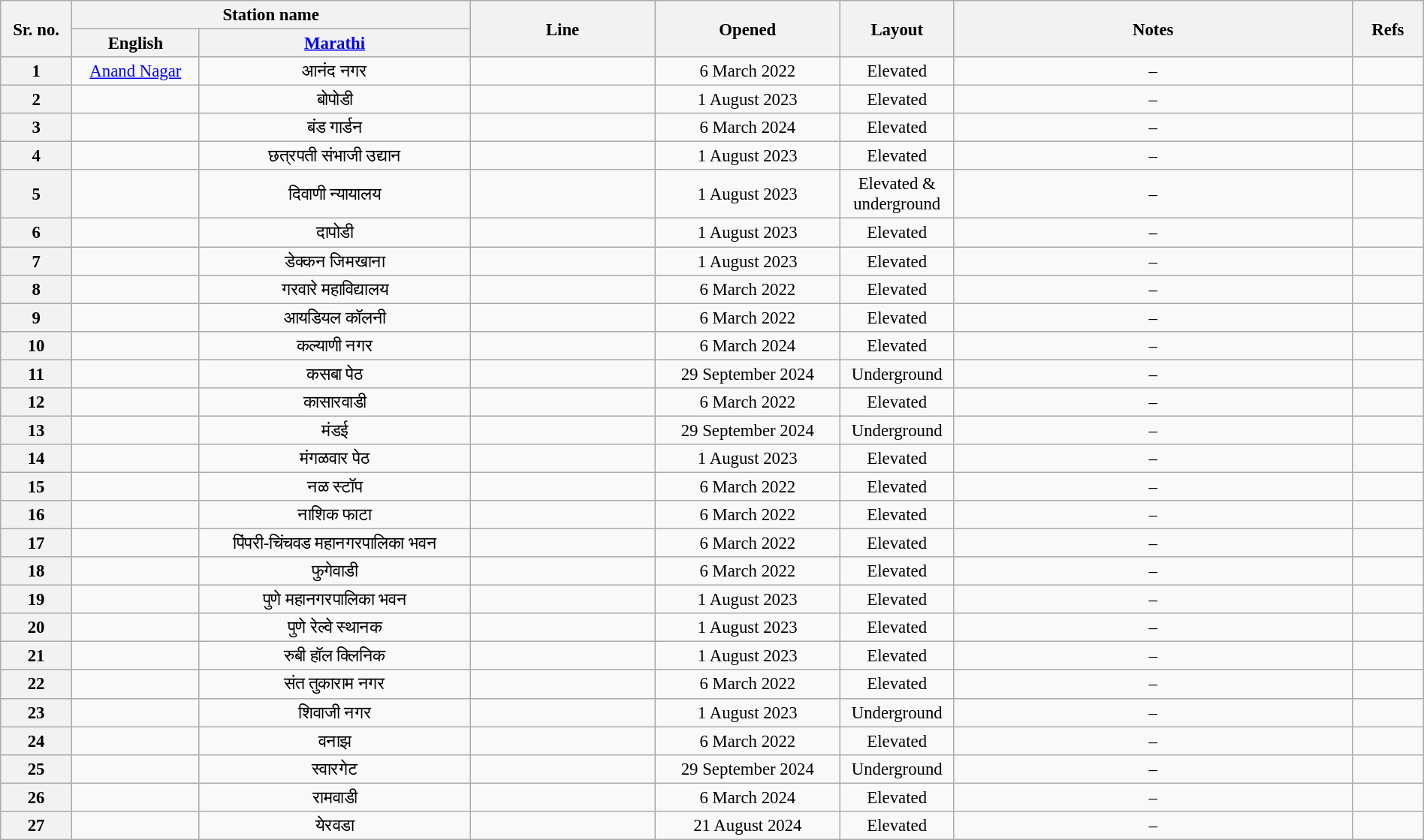<table class="wikitable sortable" width="100%" style="font-size:95%;">
<tr>
<th rowspan="2" width="5%">Sr. no.</th>
<th colspan="2" width="28%">Station name</th>
<th rowspan="2" width="13%">Line</th>
<th rowspan="2" width="13%">Opened</th>
<th rowspan="2" width="8%">Layout</th>
<th rowspan="2" width="28%">Notes</th>
<th rowspan="2" width="5%">Refs</th>
</tr>
<tr>
<th>English</th>
<th><a href='#'>Marathi</a></th>
</tr>
<tr>
<th>1</th>
<td align="center"><a href='#'>Anand Nagar</a></td>
<td align="center">आनंद नगर</td>
<td align="center"></td>
<td align="center">6 March 2022</td>
<td align="center">Elevated</td>
<td align="center">–</td>
<td></td>
</tr>
<tr>
<th>2</th>
<td align="center"></td>
<td align="center">बोपोडी</td>
<td align="center"></td>
<td align="center">1 August 2023</td>
<td align="center">Elevated</td>
<td align="center">–</td>
<td></td>
</tr>
<tr>
<th>3</th>
<td align="center"></td>
<td align="center">बंड गार्डन</td>
<td align="center"></td>
<td align="center">6 March 2024</td>
<td align="center">Elevated</td>
<td align="center">–</td>
<td></td>
</tr>
<tr>
<th>4</th>
<td align="center"></td>
<td align="center">छत्रपती संभाजी उद्यान</td>
<td align="center"></td>
<td align="center">1 August 2023</td>
<td align="center">Elevated</td>
<td align="center">–</td>
<td></td>
</tr>
<tr>
<th>5</th>
<td align="center"></td>
<td align="center">दिवाणी न्यायालय</td>
<td align="center"> </td>
<td align="center">1 August 2023</td>
<td align="center">Elevated & underground</td>
<td align="center">–</td>
<td></td>
</tr>
<tr>
<th>6</th>
<td align="center"></td>
<td align="center">दापोडी</td>
<td align="center"></td>
<td align="center">1 August 2023</td>
<td align="center">Elevated</td>
<td align="center">–</td>
<td></td>
</tr>
<tr>
<th>7</th>
<td align="center"></td>
<td align="center">डेक्कन जिमखाना</td>
<td align="center"></td>
<td align="center">1 August 2023</td>
<td align="center">Elevated</td>
<td align="center">–</td>
<td></td>
</tr>
<tr>
<th>8</th>
<td align="center"></td>
<td align="center">गरवारे महाविद्यालय</td>
<td align="center"></td>
<td align="center">6 March 2022</td>
<td align="center">Elevated</td>
<td align="center">–</td>
<td></td>
</tr>
<tr>
<th>9</th>
<td align="center"></td>
<td align="center">आयडियल कॉलनी</td>
<td align="center"></td>
<td align="center">6 March 2022</td>
<td align="center">Elevated</td>
<td align="center">–</td>
<td></td>
</tr>
<tr>
<th>10</th>
<td align="center"></td>
<td align="center">कल्याणी नगर</td>
<td align="center"></td>
<td align="center">6 March 2024</td>
<td align="center">Elevated</td>
<td align="center">–</td>
<td></td>
</tr>
<tr>
<th>11</th>
<td align="center"></td>
<td align="center">कसबा पेठ</td>
<td align="center"></td>
<td align="center">29 September 2024</td>
<td align="center">Underground</td>
<td align="center">–</td>
<td></td>
</tr>
<tr>
<th>12</th>
<td align="center"></td>
<td align="center">कासारवाडी</td>
<td align="center"></td>
<td align="center">6 March 2022</td>
<td align="center">Elevated</td>
<td align="center">–</td>
<td></td>
</tr>
<tr>
<th>13</th>
<td align="center"></td>
<td align="center">मंडई</td>
<td align="center"></td>
<td align="center">29 September 2024</td>
<td align="center">Underground</td>
<td align="center">–</td>
<td></td>
</tr>
<tr>
<th>14</th>
<td align="center"></td>
<td align="center">मंगळवार पेठ</td>
<td align="center"></td>
<td align="center">1 August 2023</td>
<td align="center">Elevated</td>
<td align="center">–</td>
<td></td>
</tr>
<tr>
<th>15</th>
<td align="center"></td>
<td align="center">नळ स्टॉप</td>
<td align="center"></td>
<td align="center">6 March 2022</td>
<td align="center">Elevated</td>
<td align="center">–</td>
<td></td>
</tr>
<tr>
<th>16</th>
<td align="center"></td>
<td align="center">नाशिक फाटा</td>
<td align="center"></td>
<td align="center">6 March 2022</td>
<td align="center">Elevated</td>
<td align="center">–</td>
<td></td>
</tr>
<tr>
<th>17</th>
<td align="center"></td>
<td align="center">पिंपरी-चिंचवड महानगरपालिका भवन</td>
<td align="center"></td>
<td align="center">6 March 2022</td>
<td align="center">Elevated</td>
<td align="center">–</td>
<td></td>
</tr>
<tr>
<th>18</th>
<td align="center"></td>
<td align="center">फुगेवाडी</td>
<td align="center"></td>
<td align="center">6 March 2022</td>
<td align="center">Elevated</td>
<td align="center">–</td>
<td></td>
</tr>
<tr>
<th>19</th>
<td align="center"></td>
<td align="center">पुणे महानगरपालिका भवन</td>
<td align="center"></td>
<td align="center">1 August 2023</td>
<td align="center">Elevated</td>
<td align="center">–</td>
<td></td>
</tr>
<tr>
<th>20</th>
<td align="center"></td>
<td align="center">पुणे रेल्वे स्थानक</td>
<td align="center"></td>
<td align="center">1 August 2023</td>
<td align="center">Elevated</td>
<td align="center">–</td>
<td></td>
</tr>
<tr>
<th>21</th>
<td align="center"></td>
<td align="center">रुबी हॉल क्लिनिक</td>
<td align="center"></td>
<td align="center">1 August 2023</td>
<td align="center">Elevated</td>
<td align="center">–</td>
<td></td>
</tr>
<tr>
<th>22</th>
<td align="center"></td>
<td align="center">संत तुकाराम नगर</td>
<td align="center"></td>
<td align="center">6 March 2022</td>
<td align="center">Elevated</td>
<td align="center">–</td>
<td></td>
</tr>
<tr>
<th>23</th>
<td align="center"></td>
<td align="center">शिवाजी नगर</td>
<td align="center"></td>
<td align="center">1 August 2023</td>
<td align="center">Underground</td>
<td align="center">–</td>
<td></td>
</tr>
<tr>
<th>24</th>
<td align="center"></td>
<td align="center">वनाझ</td>
<td align="center"></td>
<td align="center">6 March 2022</td>
<td align="center">Elevated</td>
<td align="center">–</td>
<td></td>
</tr>
<tr>
<th>25</th>
<td align="center"></td>
<td align="center">स्वारगेट</td>
<td align="center"></td>
<td align="center">29 September 2024</td>
<td align="center">Underground</td>
<td align="center">–</td>
<td></td>
</tr>
<tr>
<th>26</th>
<td align="center"></td>
<td align="center">रामवाडी</td>
<td align="center"></td>
<td align="center">6 March 2024</td>
<td align="center">Elevated</td>
<td align="center">–</td>
<td></td>
</tr>
<tr>
<th>27</th>
<td align="center"></td>
<td align="center">येरवडा</td>
<td align="center"></td>
<td align="center">21 August 2024</td>
<td align="center">Elevated</td>
<td align="center">–</td>
<td></td>
</tr>
</table>
